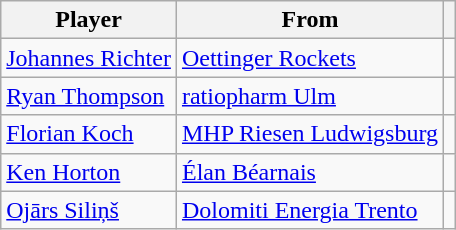<table class="wikitable">
<tr>
<th>Player</th>
<th>From</th>
<th></th>
</tr>
<tr>
<td> <a href='#'>Johannes Richter</a></td>
<td> <a href='#'>Oettinger Rockets</a></td>
<td></td>
</tr>
<tr>
<td> <a href='#'>Ryan Thompson</a></td>
<td> <a href='#'>ratiopharm Ulm</a></td>
<td></td>
</tr>
<tr>
<td> <a href='#'>Florian Koch</a></td>
<td> <a href='#'>MHP Riesen Ludwigsburg</a></td>
<td></td>
</tr>
<tr>
<td> <a href='#'>Ken Horton</a></td>
<td> <a href='#'>Élan Béarnais</a></td>
<td></td>
</tr>
<tr>
<td> <a href='#'>Ojārs Siliņš</a></td>
<td> <a href='#'>Dolomiti Energia Trento</a></td>
<td></td>
</tr>
</table>
